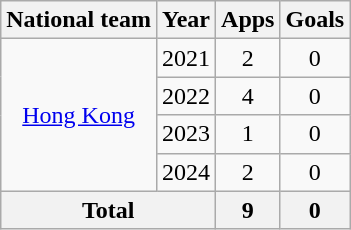<table class="wikitable" style="text-align:center">
<tr>
<th>National team</th>
<th>Year</th>
<th>Apps</th>
<th>Goals</th>
</tr>
<tr>
<td rowspan="4"><a href='#'>Hong Kong</a></td>
<td>2021</td>
<td>2</td>
<td>0</td>
</tr>
<tr>
<td>2022</td>
<td>4</td>
<td>0</td>
</tr>
<tr>
<td>2023</td>
<td>1</td>
<td>0</td>
</tr>
<tr>
<td>2024</td>
<td>2</td>
<td>0</td>
</tr>
<tr>
<th colspan=2>Total</th>
<th>9</th>
<th>0</th>
</tr>
</table>
